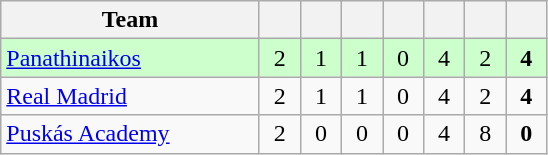<table class="wikitable" style="text-align:center;">
<tr>
<th width=165>Team</th>
<th width=20></th>
<th width=20></th>
<th width=20></th>
<th width=20></th>
<th width=20></th>
<th width=20></th>
<th width=20></th>
</tr>
<tr style="background:#cfc;">
<td align="left"> <a href='#'>Panathinaikos</a></td>
<td>2</td>
<td>1</td>
<td>1</td>
<td>0</td>
<td>4</td>
<td>2</td>
<td><strong>4</strong></td>
</tr>
<tr>
<td align="left"> <a href='#'>Real Madrid</a></td>
<td>2</td>
<td>1</td>
<td>1</td>
<td>0</td>
<td>4</td>
<td>2</td>
<td><strong>4</strong></td>
</tr>
<tr>
<td align="left"> <a href='#'>Puskás Academy</a></td>
<td>2</td>
<td>0</td>
<td>0</td>
<td>0</td>
<td>4</td>
<td>8</td>
<td><strong>0</strong></td>
</tr>
</table>
